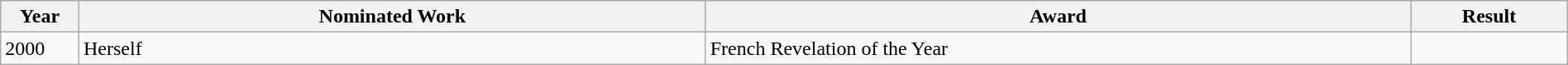<table class="wikitable" width=100%>
<tr>
<th width=5%>Year</th>
<th width=40%>Nominated Work</th>
<th width=45%>Award</th>
<th width=10%>Result</th>
</tr>
<tr>
<td rowspan="2">2000</td>
<td>Herself</td>
<td>French Revelation of the Year</td>
<td></td>
</tr>
</table>
